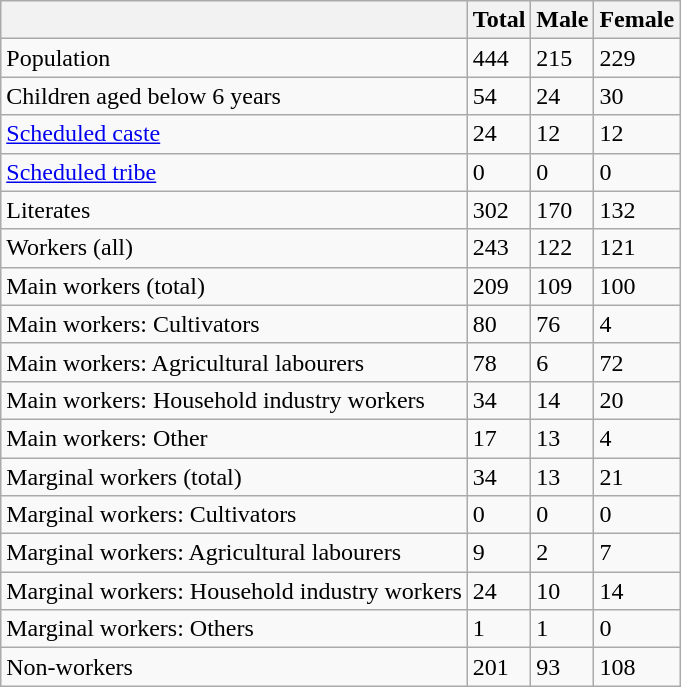<table class="wikitable sortable">
<tr>
<th></th>
<th>Total</th>
<th>Male</th>
<th>Female</th>
</tr>
<tr>
<td>Population</td>
<td>444</td>
<td>215</td>
<td>229</td>
</tr>
<tr>
<td>Children aged below 6 years</td>
<td>54</td>
<td>24</td>
<td>30</td>
</tr>
<tr>
<td><a href='#'>Scheduled caste</a></td>
<td>24</td>
<td>12</td>
<td>12</td>
</tr>
<tr>
<td><a href='#'>Scheduled tribe</a></td>
<td>0</td>
<td>0</td>
<td>0</td>
</tr>
<tr>
<td>Literates</td>
<td>302</td>
<td>170</td>
<td>132</td>
</tr>
<tr>
<td>Workers (all)</td>
<td>243</td>
<td>122</td>
<td>121</td>
</tr>
<tr>
<td>Main workers (total)</td>
<td>209</td>
<td>109</td>
<td>100</td>
</tr>
<tr>
<td>Main workers: Cultivators</td>
<td>80</td>
<td>76</td>
<td>4</td>
</tr>
<tr>
<td>Main workers: Agricultural labourers</td>
<td>78</td>
<td>6</td>
<td>72</td>
</tr>
<tr>
<td>Main workers: Household industry workers</td>
<td>34</td>
<td>14</td>
<td>20</td>
</tr>
<tr>
<td>Main workers: Other</td>
<td>17</td>
<td>13</td>
<td>4</td>
</tr>
<tr>
<td>Marginal workers (total)</td>
<td>34</td>
<td>13</td>
<td>21</td>
</tr>
<tr>
<td>Marginal workers: Cultivators</td>
<td>0</td>
<td>0</td>
<td>0</td>
</tr>
<tr>
<td>Marginal workers: Agricultural labourers</td>
<td>9</td>
<td>2</td>
<td>7</td>
</tr>
<tr>
<td>Marginal workers: Household industry workers</td>
<td>24</td>
<td>10</td>
<td>14</td>
</tr>
<tr>
<td>Marginal workers: Others</td>
<td>1</td>
<td>1</td>
<td>0</td>
</tr>
<tr>
<td>Non-workers</td>
<td>201</td>
<td>93</td>
<td>108</td>
</tr>
</table>
